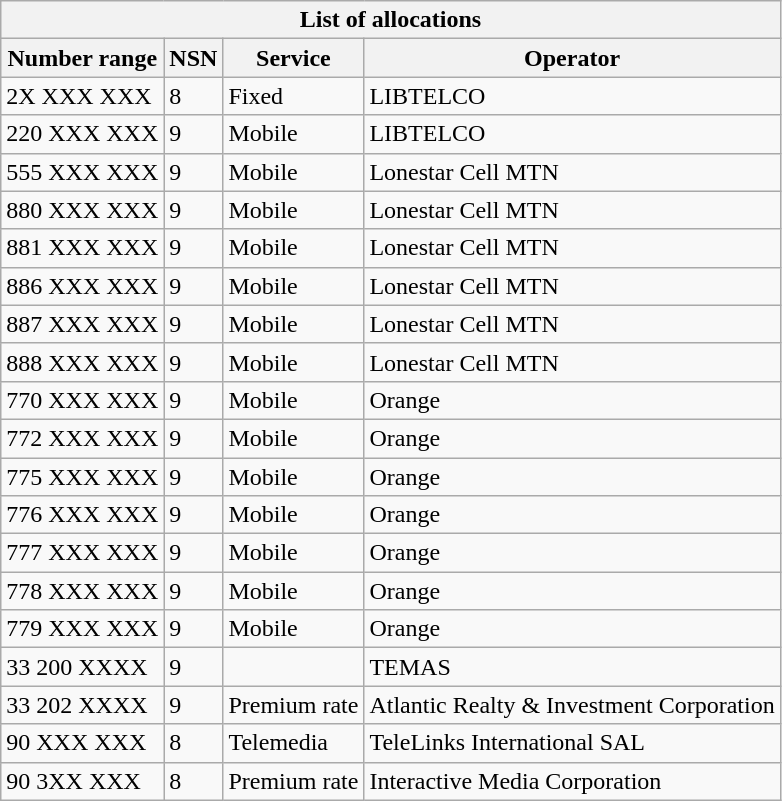<table class="wikitable">
<tr>
<th colspan="4">List of allocations</th>
</tr>
<tr>
<th>Number range</th>
<th>NSN</th>
<th>Service</th>
<th>Operator</th>
</tr>
<tr>
<td>2X XXX XXX</td>
<td>8</td>
<td>Fixed</td>
<td>LIBTELCO</td>
</tr>
<tr>
<td>220 XXX XXX</td>
<td>9</td>
<td>Mobile</td>
<td>LIBTELCO</td>
</tr>
<tr>
<td>555 XXX XXX</td>
<td>9</td>
<td>Mobile</td>
<td>Lonestar Cell MTN</td>
</tr>
<tr>
<td>880 XXX XXX</td>
<td>9</td>
<td>Mobile</td>
<td>Lonestar Cell MTN</td>
</tr>
<tr>
<td>881 XXX XXX</td>
<td>9</td>
<td>Mobile</td>
<td>Lonestar Cell MTN</td>
</tr>
<tr>
<td>886 XXX XXX</td>
<td>9</td>
<td>Mobile</td>
<td>Lonestar Cell MTN</td>
</tr>
<tr>
<td>887 XXX XXX</td>
<td>9</td>
<td>Mobile</td>
<td>Lonestar Cell MTN</td>
</tr>
<tr>
<td>888 XXX XXX</td>
<td>9</td>
<td>Mobile</td>
<td>Lonestar Cell MTN</td>
</tr>
<tr>
<td>770 XXX XXX</td>
<td>9</td>
<td>Mobile</td>
<td>Orange</td>
</tr>
<tr>
<td>772 XXX XXX</td>
<td>9</td>
<td>Mobile</td>
<td>Orange</td>
</tr>
<tr>
<td>775 XXX XXX</td>
<td>9</td>
<td>Mobile</td>
<td>Orange</td>
</tr>
<tr>
<td>776 XXX XXX</td>
<td>9</td>
<td>Mobile</td>
<td>Orange</td>
</tr>
<tr>
<td>777 XXX XXX</td>
<td>9</td>
<td>Mobile</td>
<td>Orange</td>
</tr>
<tr>
<td>778 XXX XXX</td>
<td>9</td>
<td>Mobile</td>
<td>Orange</td>
</tr>
<tr>
<td>779 XXX XXX</td>
<td>9</td>
<td>Mobile</td>
<td>Orange</td>
</tr>
<tr>
<td>33 200 XXXX</td>
<td>9</td>
<td></td>
<td>TEMAS</td>
</tr>
<tr>
<td>33 202 XXXX</td>
<td>9</td>
<td>Premium rate</td>
<td>Atlantic Realty & Investment Corporation</td>
</tr>
<tr>
<td>90 XXX XXX</td>
<td>8</td>
<td>Telemedia</td>
<td>TeleLinks International SAL</td>
</tr>
<tr>
<td>90 3XX XXX</td>
<td>8</td>
<td>Premium rate</td>
<td>Interactive Media Corporation</td>
</tr>
</table>
